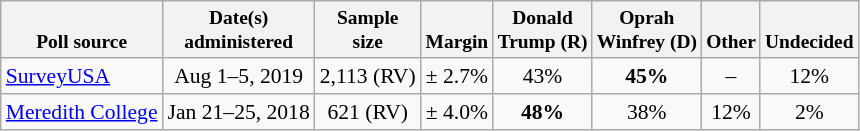<table class="wikitable" style="font-size:90%;text-align:center;">
<tr valign=bottom style="font-size:90%;">
<th>Poll source</th>
<th>Date(s)<br>administered</th>
<th>Sample<br>size</th>
<th>Margin<br></th>
<th>Donald<br>Trump (R)</th>
<th>Oprah<br>Winfrey (D)</th>
<th>Other</th>
<th>Undecided</th>
</tr>
<tr>
<td style="text-align:left;"><a href='#'>SurveyUSA</a></td>
<td>Aug 1–5, 2019</td>
<td>2,113 (RV)</td>
<td>± 2.7%</td>
<td>43%</td>
<td><strong>45%</strong></td>
<td>–</td>
<td>12%</td>
</tr>
<tr>
<td style="text-align:left;"><a href='#'>Meredith College</a></td>
<td>Jan 21–25, 2018</td>
<td>621 (RV)</td>
<td>± 4.0%</td>
<td><strong>48%</strong></td>
<td>38%</td>
<td>12%</td>
<td>2%</td>
</tr>
</table>
